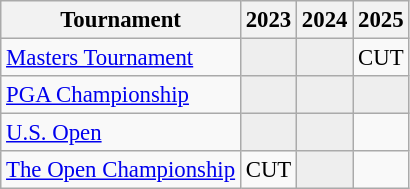<table class="wikitable" style="font-size:95%;text-align:center;">
<tr>
<th>Tournament</th>
<th>2023</th>
<th>2024</th>
<th>2025</th>
</tr>
<tr>
<td align=left><a href='#'>Masters Tournament</a></td>
<td style="background:#eeeeee;"></td>
<td style="background:#eeeeee;"></td>
<td>CUT</td>
</tr>
<tr>
<td align=left><a href='#'>PGA Championship</a></td>
<td style="background:#eeeeee;"></td>
<td style="background:#eeeeee;"></td>
<td style="background:#eeeeee;"></td>
</tr>
<tr>
<td align=left><a href='#'>U.S. Open</a></td>
<td style="background:#eeeeee;"></td>
<td style="background:#eeeeee;"></td>
<td></td>
</tr>
<tr>
<td align=left><a href='#'>The Open Championship</a></td>
<td>CUT</td>
<td style="background:#eeeeee;"></td>
<td></td>
</tr>
</table>
